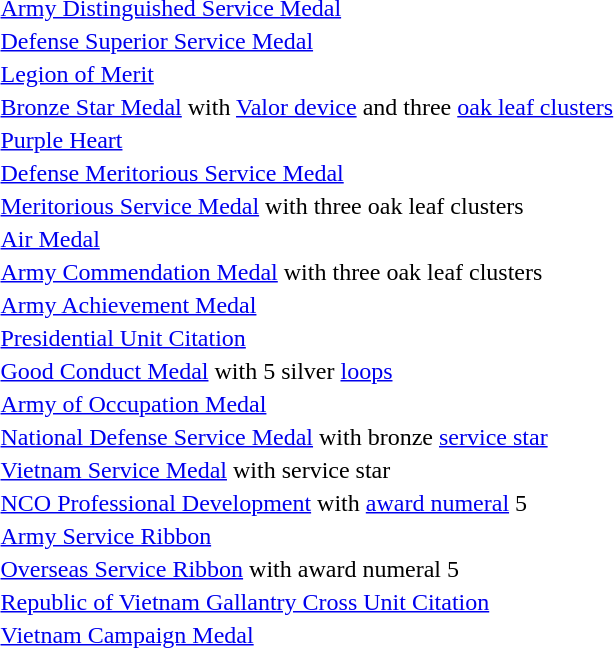<table>
<tr>
<td></td>
<td><a href='#'>Army Distinguished Service Medal</a></td>
</tr>
<tr>
<td></td>
<td><a href='#'>Defense Superior Service Medal</a></td>
</tr>
<tr>
<td></td>
<td><a href='#'>Legion of Merit</a></td>
</tr>
<tr>
<td></td>
<td><a href='#'>Bronze Star Medal</a> with <a href='#'>Valor device</a> and three <a href='#'>oak leaf clusters</a></td>
</tr>
<tr>
<td></td>
<td><a href='#'>Purple Heart</a></td>
</tr>
<tr>
<td></td>
<td><a href='#'>Defense Meritorious Service Medal</a></td>
</tr>
<tr>
<td></td>
<td><a href='#'>Meritorious Service Medal</a> with three oak leaf clusters</td>
</tr>
<tr>
<td></td>
<td><a href='#'>Air Medal</a></td>
</tr>
<tr>
<td></td>
<td><a href='#'>Army Commendation Medal</a> with three oak leaf clusters</td>
</tr>
<tr>
<td></td>
<td><a href='#'>Army Achievement Medal</a></td>
</tr>
<tr>
<td></td>
<td><a href='#'>Presidential Unit Citation</a></td>
</tr>
<tr>
<td></td>
<td><a href='#'>Good Conduct Medal</a> with 5 silver <a href='#'>loops</a></td>
</tr>
<tr>
<td></td>
<td><a href='#'>Army of Occupation Medal</a></td>
</tr>
<tr>
<td></td>
<td><a href='#'>National Defense Service Medal</a> with bronze <a href='#'>service star</a></td>
</tr>
<tr>
<td></td>
<td><a href='#'>Vietnam Service Medal</a> with service star</td>
</tr>
<tr>
<td><span></span></td>
<td><a href='#'>NCO Professional Development</a> with <a href='#'>award numeral</a> 5</td>
</tr>
<tr>
<td></td>
<td><a href='#'>Army Service Ribbon</a></td>
</tr>
<tr>
<td><span></span></td>
<td><a href='#'>Overseas Service Ribbon</a> with award numeral 5</td>
</tr>
<tr>
<td></td>
<td><a href='#'>Republic of Vietnam Gallantry Cross Unit Citation</a></td>
</tr>
<tr>
<td></td>
<td><a href='#'>Vietnam Campaign Medal</a></td>
</tr>
</table>
